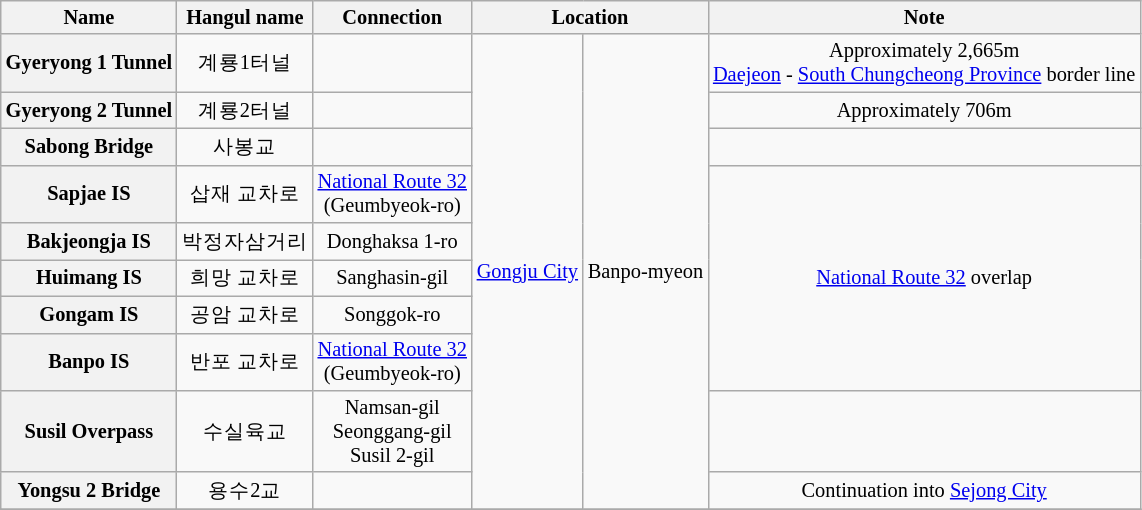<table class="wikitable" style="font-size: 85%; text-align: center;">
<tr>
<th>Name </th>
<th>Hangul name</th>
<th>Connection</th>
<th colspan="2">Location</th>
<th>Note</th>
</tr>
<tr>
<th>Gyeryong 1 Tunnel</th>
<td>계룡1터널</td>
<td></td>
<td rowspan=10><a href='#'>Gongju City</a></td>
<td rowspan=10>Banpo-myeon</td>
<td>Approximately 2,665m<br><a href='#'>Daejeon</a> - <a href='#'>South Chungcheong Province</a> border line</td>
</tr>
<tr>
<th>Gyeryong 2 Tunnel</th>
<td>계룡2터널</td>
<td></td>
<td>Approximately 706m</td>
</tr>
<tr>
<th>Sabong Bridge</th>
<td>사봉교</td>
<td></td>
<td></td>
</tr>
<tr>
<th>Sapjae IS</th>
<td>삽재 교차로</td>
<td> <a href='#'>National Route 32</a><br>(Geumbyeok-ro)</td>
<td rowspan=5><a href='#'>National Route 32</a> overlap</td>
</tr>
<tr>
<th>Bakjeongja IS</th>
<td>박정자삼거리</td>
<td>Donghaksa 1-ro</td>
</tr>
<tr>
<th>Huimang IS</th>
<td>희망 교차로</td>
<td>Sanghasin-gil</td>
</tr>
<tr>
<th>Gongam IS</th>
<td>공암 교차로</td>
<td>Songgok-ro</td>
</tr>
<tr>
<th>Banpo IS</th>
<td>반포 교차로</td>
<td> <a href='#'>National Route 32</a><br>(Geumbyeok-ro)</td>
</tr>
<tr>
<th>Susil Overpass</th>
<td>수실육교</td>
<td>Namsan-gil<br>Seonggang-gil<br>Susil 2-gil</td>
<td></td>
</tr>
<tr>
<th>Yongsu 2 Bridge</th>
<td>용수2교</td>
<td></td>
<td>Continuation into <a href='#'>Sejong City</a></td>
</tr>
<tr>
</tr>
</table>
